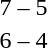<table style="text-align:center">
<tr>
<th width=200></th>
<th width=100></th>
<th width=200></th>
</tr>
<tr>
<td align=right><strong></strong></td>
<td>7 – 5</td>
<td align=left></td>
</tr>
<tr>
<td align=right><strong></strong></td>
<td>6 – 4</td>
<td align=left></td>
</tr>
</table>
